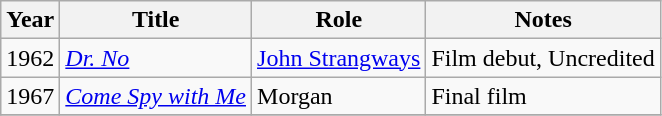<table class="wikitable sortable">
<tr>
<th>Year</th>
<th>Title</th>
<th>Role</th>
<th>Notes</th>
</tr>
<tr>
<td>1962</td>
<td><em><a href='#'>Dr. No</a></em></td>
<td><a href='#'>John Strangways</a></td>
<td>Film debut, Uncredited</td>
</tr>
<tr>
<td>1967</td>
<td><em><a href='#'>Come Spy with Me</a></em></td>
<td>Morgan</td>
<td>Final film</td>
</tr>
<tr>
</tr>
</table>
